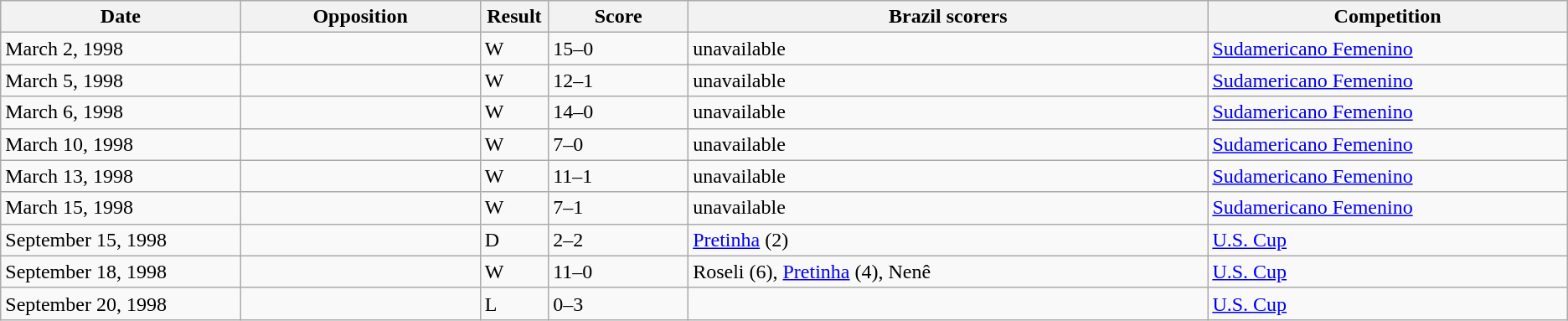<table class="wikitable" style="text-align: left;">
<tr>
<th width=12%>Date</th>
<th width=12%>Opposition</th>
<th width=1%>Result</th>
<th width=7%>Score</th>
<th width=26%>Brazil scorers</th>
<th width=18%>Competition</th>
</tr>
<tr>
<td>March 2, 1998</td>
<td></td>
<td>W</td>
<td>15–0</td>
<td>unavailable</td>
<td><a href='#'>Sudamericano Femenino</a></td>
</tr>
<tr>
<td>March 5, 1998</td>
<td></td>
<td>W</td>
<td>12–1</td>
<td>unavailable</td>
<td><a href='#'>Sudamericano Femenino</a></td>
</tr>
<tr>
<td>March 6, 1998</td>
<td></td>
<td>W</td>
<td>14–0</td>
<td>unavailable</td>
<td><a href='#'>Sudamericano Femenino</a></td>
</tr>
<tr>
<td>March 10, 1998</td>
<td></td>
<td>W</td>
<td>7–0</td>
<td>unavailable</td>
<td><a href='#'>Sudamericano Femenino</a></td>
</tr>
<tr>
<td>March 13, 1998</td>
<td></td>
<td>W</td>
<td>11–1</td>
<td>unavailable</td>
<td><a href='#'>Sudamericano Femenino</a></td>
</tr>
<tr>
<td>March 15, 1998</td>
<td></td>
<td>W</td>
<td>7–1</td>
<td>unavailable</td>
<td><a href='#'>Sudamericano Femenino</a></td>
</tr>
<tr>
<td>September 15, 1998</td>
<td></td>
<td>D</td>
<td>2–2</td>
<td><a href='#'>Pretinha</a> (2)</td>
<td><a href='#'>U.S. Cup</a></td>
</tr>
<tr>
<td>September 18, 1998</td>
<td></td>
<td>W</td>
<td>11–0</td>
<td>Roseli (6), <a href='#'>Pretinha</a> (4), Nenê</td>
<td><a href='#'>U.S. Cup</a></td>
</tr>
<tr>
<td>September 20, 1998</td>
<td></td>
<td>L</td>
<td>0–3</td>
<td></td>
<td><a href='#'>U.S. Cup</a></td>
</tr>
</table>
